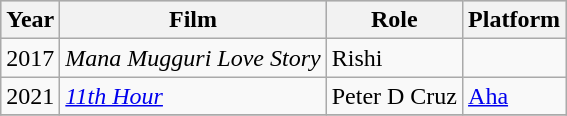<table class="wikitable sortable">
<tr style="background:#cccccf; text-align:center;">
<th>Year</th>
<th>Film</th>
<th>Role</th>
<th>Platform</th>
</tr>
<tr>
<td>2017</td>
<td><em>Mana Mugguri Love Story</em></td>
<td>Rishi</td>
<td></td>
</tr>
<tr>
<td>2021</td>
<td><em><a href='#'>11th Hour</a></em></td>
<td>Peter D Cruz</td>
<td><a href='#'>Aha</a></td>
</tr>
<tr>
</tr>
</table>
